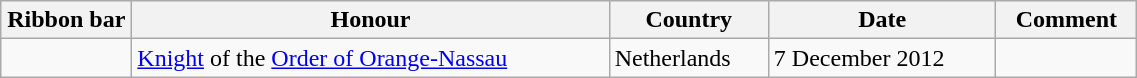<table class="wikitable" style="width:60%;">
<tr>
<th style="width:80px;">Ribbon bar</th>
<th>Honour</th>
<th>Country</th>
<th>Date</th>
<th>Comment</th>
</tr>
<tr>
<td></td>
<td><a href='#'>Knight</a> of the <a href='#'>Order of Orange-Nassau</a></td>
<td>Netherlands</td>
<td>7 December 2012</td>
<td></td>
</tr>
</table>
